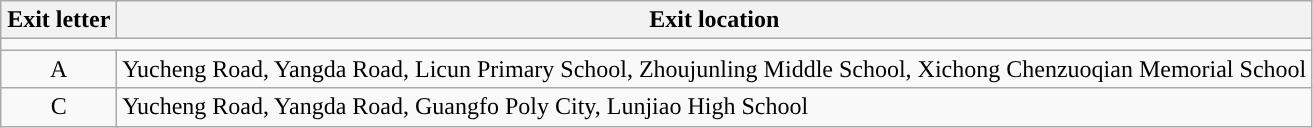<table class="wikitable">
<tr>
<th colspan=2 style="width:70px">Exit letter</th>
<th>Exit location</th>
</tr>
<tr style="background:#">
<td colspan="4"></td>
</tr>
<tr>
<td colspan=2 align=center>A</td>
<td>Yucheng Road, Yangda Road, Licun Primary School, Zhoujunling Middle School, Xichong Chenzuoqian Memorial School</td>
</tr>
<tr>
<td colspan=2 align=center>C</td>
<td>Yucheng Road, Yangda Road, Guangfo Poly City, Lunjiao High School</td>
</tr>
</table>
